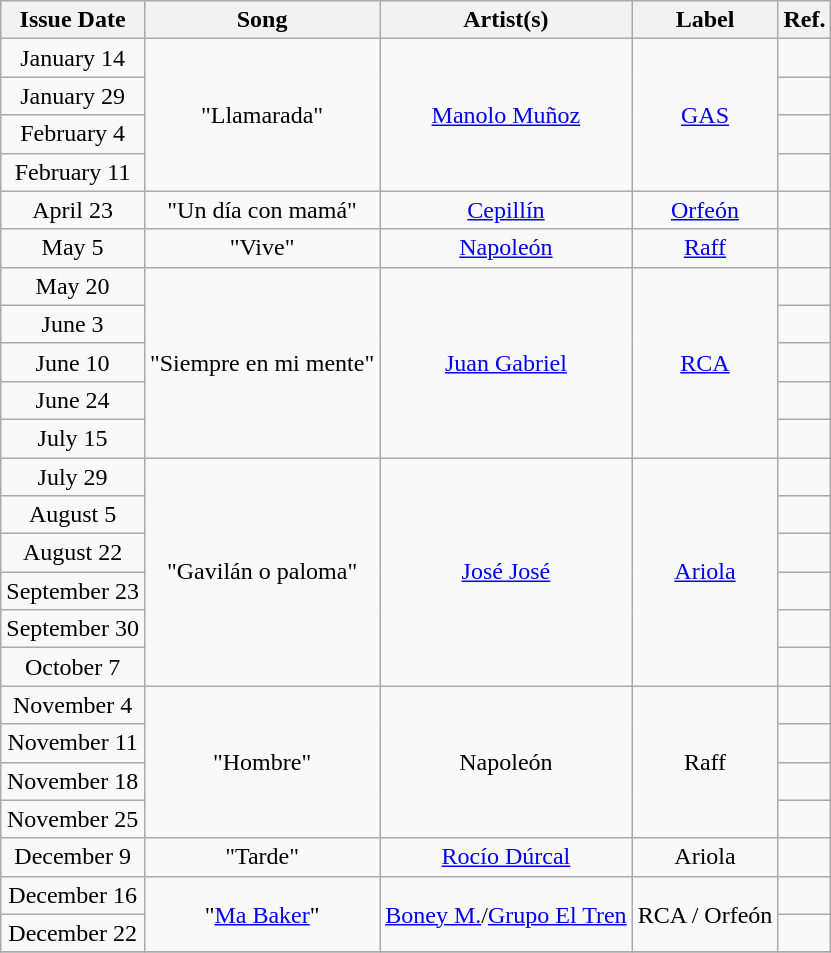<table class="wikitable plainrowheaders" style="text-align: center;">
<tr>
<th>Issue Date</th>
<th>Song</th>
<th>Artist(s)</th>
<th>Label</th>
<th>Ref.</th>
</tr>
<tr>
<td>January 14</td>
<td align="center" rowspan="4">"Llamarada"</td>
<td align="center" rowspan="4"><a href='#'>Manolo Muñoz</a></td>
<td align="center" rowspan="4"><a href='#'>GAS</a></td>
<td align="center" rowspan="1"></td>
</tr>
<tr>
<td>January 29</td>
<td align="center" rowspan="1"></td>
</tr>
<tr>
<td>February 4</td>
<td align="center" rowspan="1"></td>
</tr>
<tr>
<td>February 11</td>
<td align="center" rowspan="1"></td>
</tr>
<tr>
<td>April 23</td>
<td align="center">"Un día con mamá"</td>
<td align="center"><a href='#'>Cepillín</a></td>
<td align="center"><a href='#'>Orfeón</a></td>
<td align="center" rowspan="1"></td>
</tr>
<tr>
<td>May 5</td>
<td align="center">"Vive"</td>
<td align="center"><a href='#'>Napoleón</a></td>
<td align="center"><a href='#'>Raff</a></td>
<td align="center" rowspan="1"></td>
</tr>
<tr>
<td>May 20</td>
<td align="center" rowspan="5">"Siempre en mi mente"</td>
<td align="center" rowspan="5"><a href='#'>Juan Gabriel</a></td>
<td align="center" rowspan="5"><a href='#'>RCA</a></td>
<td align="center" rowspan="1"></td>
</tr>
<tr>
<td>June 3</td>
<td align="center" rowspan="1"></td>
</tr>
<tr>
<td>June 10</td>
<td align="center" rowspan="1"></td>
</tr>
<tr>
<td>June 24</td>
<td align="center" rowspan="1"></td>
</tr>
<tr>
<td>July 15</td>
<td align="center" rowspan="1"></td>
</tr>
<tr>
<td>July 29</td>
<td align="center" rowspan="6">"Gavilán o paloma"</td>
<td align="center" rowspan="6"><a href='#'>José José</a></td>
<td align="center" rowspan="6"><a href='#'>Ariola</a></td>
<td align="center" rowspan="1"></td>
</tr>
<tr>
<td>August 5</td>
<td align="center" rowspan="1"></td>
</tr>
<tr>
<td>August 22</td>
<td align="center" rowspan="1"></td>
</tr>
<tr>
<td>September 23</td>
<td align="center" rowspan="1"></td>
</tr>
<tr>
<td>September 30</td>
<td align="center" rowspan="1"></td>
</tr>
<tr>
<td>October 7</td>
<td align="center" rowspan="1"></td>
</tr>
<tr>
<td>November 4</td>
<td align="center" rowspan="4">"Hombre"</td>
<td align="center" rowspan="4">Napoleón</td>
<td align="center" rowspan="4">Raff</td>
<td align="center" rowspan="1"></td>
</tr>
<tr>
<td>November 11</td>
<td align="center" rowspan="1"></td>
</tr>
<tr>
<td>November 18</td>
<td align="center" rowspan="1"></td>
</tr>
<tr>
<td>November 25</td>
<td align="center" rowspan="1"></td>
</tr>
<tr>
<td>December 9</td>
<td align="center">"Tarde"</td>
<td align="center"><a href='#'>Rocío Dúrcal</a></td>
<td align="center">Ariola</td>
<td align="center" rowspan="1"></td>
</tr>
<tr>
<td>December 16</td>
<td align="center" rowspan="2">"<a href='#'>Ma Baker</a>"</td>
<td align="center" rowspan="2"><a href='#'>Boney M.</a>/<a href='#'>Grupo El Tren</a></td>
<td align="center" rowspan="2">RCA / Orfeón</td>
<td align="center" rowspan="1"></td>
</tr>
<tr>
<td>December 22</td>
<td align="center" rowspan="1"></td>
</tr>
<tr>
</tr>
</table>
